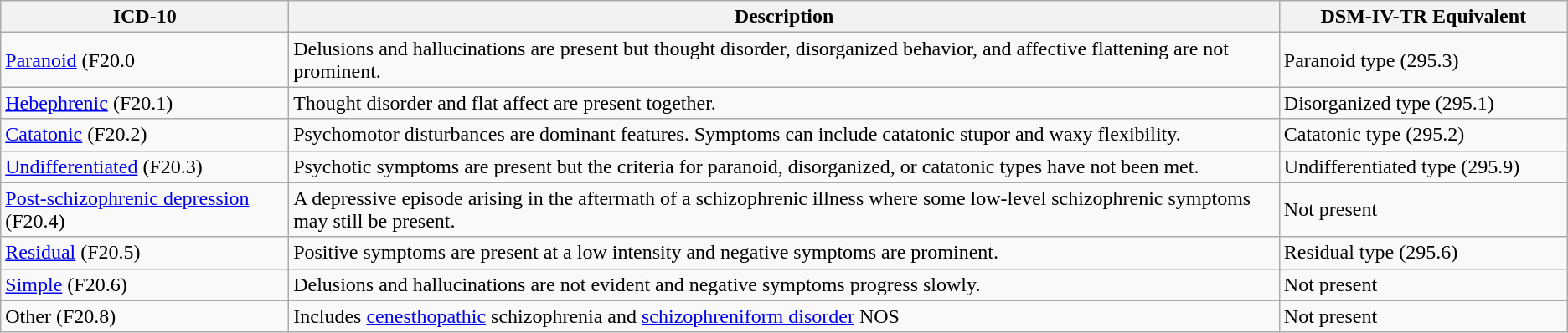<table class="wikitable">
<tr>
<th scope="col" style="width: 500pt;">ICD-10</th>
<th scope="col" style="width: 2500pt;">Description</th>
<th scope="col" style="width: 500pt;">DSM-IV-TR Equivalent</th>
</tr>
<tr>
<td><a href='#'>Paranoid</a> (F20.0</td>
<td>Delusions and hallucinations are present but thought disorder, disorganized behavior, and affective flattening are not prominent.</td>
<td>Paranoid type (295.3)</td>
</tr>
<tr>
<td><a href='#'>Hebephrenic</a> (F20.1)</td>
<td>Thought disorder and flat affect are present together.</td>
<td>Disorganized type (295.1)</td>
</tr>
<tr>
<td><a href='#'>Catatonic</a> (F20.2)</td>
<td>Psychomotor disturbances are dominant features. Symptoms can include catatonic stupor and waxy flexibility.</td>
<td>Catatonic type (295.2)</td>
</tr>
<tr>
<td><a href='#'>Undifferentiated</a> (F20.3)</td>
<td>Psychotic symptoms are present but the criteria for paranoid, disorganized, or catatonic types have not been met.</td>
<td>Undifferentiated type (295.9)</td>
</tr>
<tr>
<td><a href='#'>Post-schizophrenic depression</a> (F20.4)</td>
<td>A depressive episode arising in the aftermath of a schizophrenic illness where some low-level schizophrenic symptoms may still be present.</td>
<td>Not present</td>
</tr>
<tr>
<td><a href='#'>Residual</a> (F20.5)</td>
<td>Positive symptoms are present at a low intensity and negative symptoms are prominent.</td>
<td>Residual type (295.6)</td>
</tr>
<tr>
<td><a href='#'>Simple</a> (F20.6)</td>
<td>Delusions and hallucinations are not evident and negative symptoms progress slowly.</td>
<td>Not present</td>
</tr>
<tr>
<td>Other (F20.8)</td>
<td>Includes <a href='#'>cenesthopathic</a> schizophrenia and <a href='#'>schizophreniform disorder</a> NOS</td>
<td>Not present</td>
</tr>
</table>
